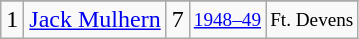<table class="wikitable">
<tr>
</tr>
<tr>
<td>1</td>
<td><a href='#'>Jack Mulhern</a></td>
<td>7</td>
<td style="font-size:80%;"><a href='#'>1948–49</a></td>
<td style="font-size:80%;">Ft. Devens</td>
</tr>
</table>
